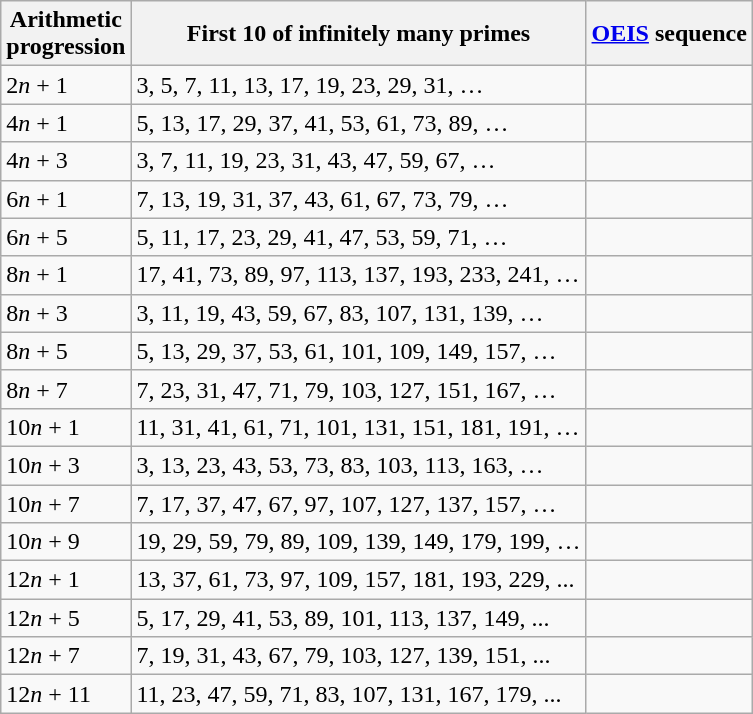<table class = "wikitable">
<tr>
<th>Arithmetic<br>progression</th>
<th>First 10 of infinitely many primes</th>
<th><a href='#'>OEIS</a> sequence</th>
</tr>
<tr>
<td>2<em>n</em> + 1</td>
<td>3, 5, 7, 11, 13, 17, 19, 23, 29, 31, …</td>
<td></td>
</tr>
<tr>
<td>4<em>n</em> + 1</td>
<td>5, 13, 17, 29, 37, 41, 53, 61, 73, 89, …</td>
<td></td>
</tr>
<tr>
<td>4<em>n</em> + 3</td>
<td>3, 7, 11, 19, 23, 31, 43, 47, 59, 67, …</td>
<td></td>
</tr>
<tr>
<td>6<em>n</em> + 1</td>
<td>7, 13, 19, 31, 37, 43, 61, 67, 73, 79, …</td>
<td></td>
</tr>
<tr>
<td>6<em>n</em> + 5</td>
<td>5, 11, 17, 23, 29, 41, 47, 53, 59, 71, …</td>
<td></td>
</tr>
<tr>
<td>8<em>n</em> + 1</td>
<td>17, 41, 73, 89, 97, 113, 137, 193, 233, 241, …</td>
<td></td>
</tr>
<tr>
<td>8<em>n</em> + 3</td>
<td>3, 11, 19, 43, 59, 67, 83, 107, 131, 139, …</td>
<td></td>
</tr>
<tr>
<td>8<em>n</em> + 5</td>
<td>5, 13, 29, 37, 53, 61, 101, 109, 149, 157, …</td>
<td></td>
</tr>
<tr>
<td>8<em>n</em> + 7</td>
<td>7, 23, 31, 47, 71, 79, 103, 127, 151, 167, …</td>
<td></td>
</tr>
<tr>
<td>10<em>n</em> + 1</td>
<td>11, 31, 41, 61, 71, 101, 131, 151, 181, 191, …</td>
<td></td>
</tr>
<tr>
<td>10<em>n</em> + 3</td>
<td>3, 13, 23, 43, 53, 73, 83, 103, 113, 163, …</td>
<td></td>
</tr>
<tr>
<td>10<em>n</em> + 7</td>
<td>7, 17, 37, 47, 67, 97, 107, 127, 137, 157, …</td>
<td></td>
</tr>
<tr>
<td>10<em>n</em> + 9</td>
<td>19, 29, 59, 79, 89, 109, 139, 149, 179, 199, …</td>
<td></td>
</tr>
<tr>
<td>12<em>n</em> + 1</td>
<td>13, 37, 61, 73, 97, 109, 157, 181, 193, 229, ...</td>
<td></td>
</tr>
<tr>
<td>12<em>n</em> + 5</td>
<td>5, 17, 29, 41, 53, 89, 101, 113, 137, 149, ...</td>
<td></td>
</tr>
<tr>
<td>12<em>n</em> + 7</td>
<td>7, 19, 31, 43, 67, 79, 103, 127, 139, 151, ...</td>
<td></td>
</tr>
<tr>
<td>12<em>n</em> + 11</td>
<td>11, 23, 47, 59, 71, 83, 107, 131, 167, 179, ...</td>
<td></td>
</tr>
</table>
